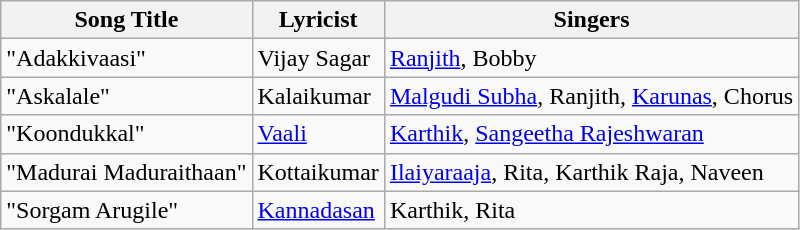<table class="wikitable">
<tr>
<th>Song Title</th>
<th>Lyricist</th>
<th>Singers</th>
</tr>
<tr>
<td>"Adakkivaasi"</td>
<td>Vijay Sagar</td>
<td><a href='#'>Ranjith</a>, Bobby</td>
</tr>
<tr>
<td>"Askalale"</td>
<td>Kalaikumar</td>
<td><a href='#'>Malgudi Subha</a>, Ranjith, <a href='#'>Karunas</a>, Chorus</td>
</tr>
<tr>
<td>"Koondukkal"</td>
<td><a href='#'>Vaali</a></td>
<td><a href='#'>Karthik</a>, <a href='#'>Sangeetha Rajeshwaran</a></td>
</tr>
<tr>
<td>"Madurai Maduraithaan"</td>
<td>Kottaikumar</td>
<td><a href='#'>Ilaiyaraaja</a>, Rita, Karthik Raja, Naveen</td>
</tr>
<tr>
<td>"Sorgam Arugile"</td>
<td><a href='#'>Kannadasan</a></td>
<td>Karthik, Rita</td>
</tr>
</table>
